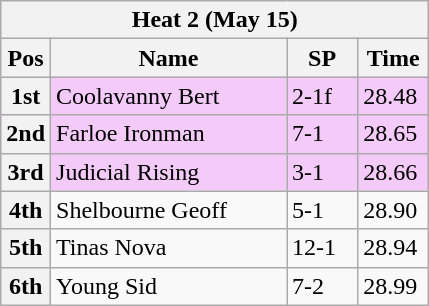<table class="wikitable">
<tr>
<th colspan="6">Heat 2 (May 15)</th>
</tr>
<tr>
<th width=20>Pos</th>
<th width=150>Name</th>
<th width=40>SP</th>
<th width=40>Time</th>
</tr>
<tr style="background: #f4caf9;">
<th>1st</th>
<td>Coolavanny Bert</td>
<td>2-1f</td>
<td>28.48</td>
</tr>
<tr style="background: #f4caf9;">
<th>2nd</th>
<td>Farloe Ironman</td>
<td>7-1</td>
<td>28.65</td>
</tr>
<tr style="background: #f4caf9;">
<th>3rd</th>
<td>Judicial Rising</td>
<td>3-1</td>
<td>28.66</td>
</tr>
<tr>
<th>4th</th>
<td>Shelbourne Geoff</td>
<td>5-1</td>
<td>28.90</td>
</tr>
<tr>
<th>5th</th>
<td>Tinas Nova</td>
<td>12-1</td>
<td>28.94</td>
</tr>
<tr>
<th>6th</th>
<td>Young Sid</td>
<td>7-2</td>
<td>28.99</td>
</tr>
</table>
